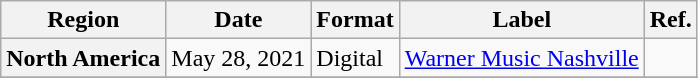<table class="wikitable plainrowheaders">
<tr>
<th scope="col">Region</th>
<th scope="col">Date</th>
<th scope="col">Format</th>
<th scope="col">Label</th>
<th scope="col">Ref.</th>
</tr>
<tr>
<th scope="row">North America</th>
<td>May 28, 2021</td>
<td>Digital</td>
<td><a href='#'>Warner Music Nashville</a></td>
<td></td>
</tr>
<tr>
</tr>
</table>
